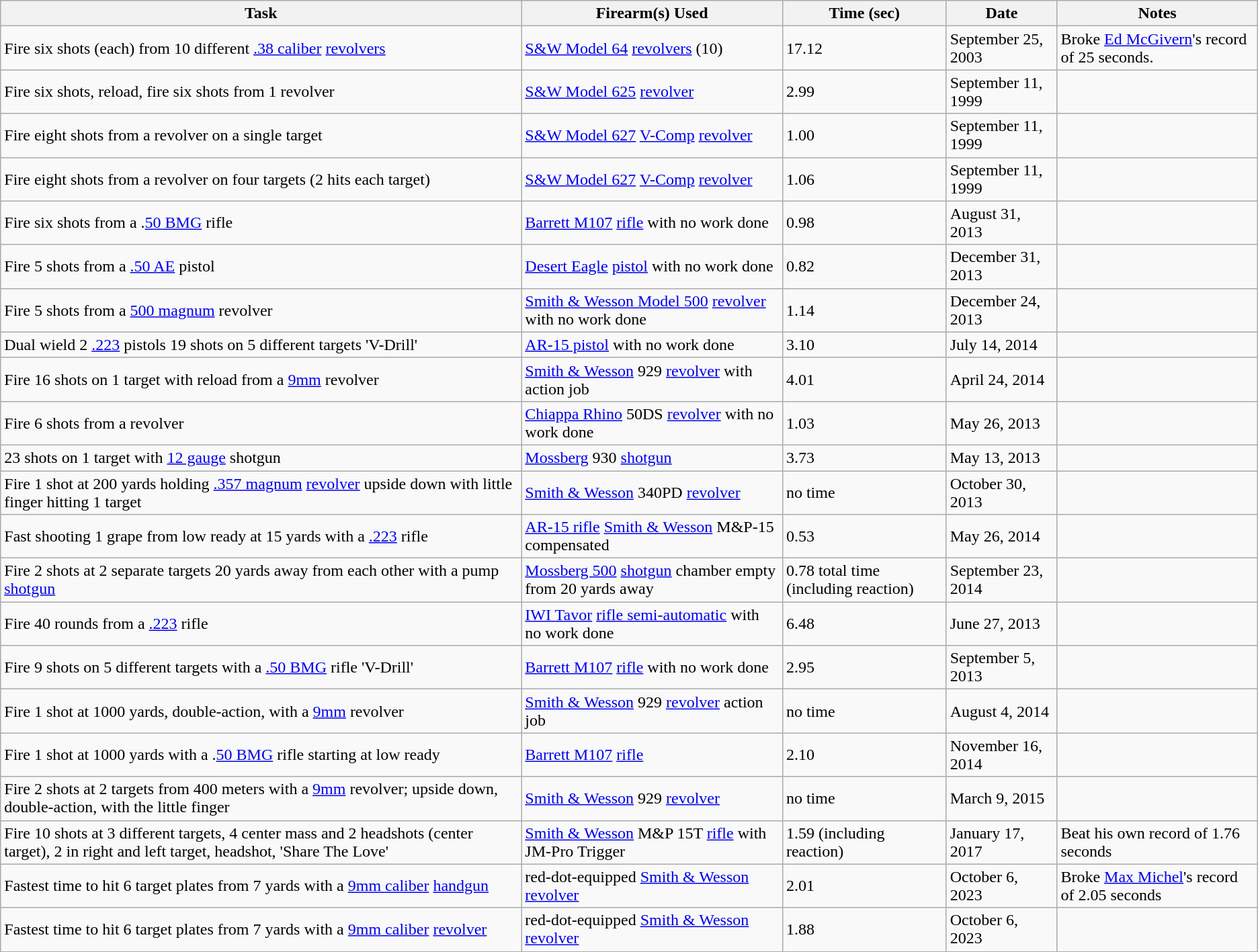<table class="wikitable">
<tr>
<th>Task</th>
<th>Firearm(s) Used</th>
<th>Time (sec)</th>
<th>Date</th>
<th>Notes</th>
</tr>
<tr>
<td>Fire six shots (each) from 10 different <a href='#'>.38 caliber</a> <a href='#'>revolvers</a></td>
<td><a href='#'>S&W Model 64</a> <a href='#'>revolvers</a> (10)</td>
<td>17.12</td>
<td>September 25, 2003</td>
<td>Broke <a href='#'>Ed McGivern</a>'s record of 25 seconds.</td>
</tr>
<tr>
<td>Fire six shots, reload, fire six shots from 1 revolver</td>
<td><a href='#'>S&W Model 625</a> <a href='#'>revolver</a></td>
<td>2.99</td>
<td>September 11, 1999</td>
<td></td>
</tr>
<tr>
<td>Fire eight shots from a revolver on a single target</td>
<td><a href='#'>S&W Model 627</a> <a href='#'>V-Comp</a> <a href='#'>revolver</a></td>
<td>1.00</td>
<td>September 11, 1999</td>
<td></td>
</tr>
<tr>
<td>Fire eight shots from a revolver on four targets (2 hits each target)</td>
<td><a href='#'>S&W Model 627</a> <a href='#'>V-Comp</a> <a href='#'>revolver</a></td>
<td>1.06</td>
<td>September 11, 1999</td>
<td></td>
</tr>
<tr>
<td>Fire six shots from a .<a href='#'>50 BMG</a> rifle</td>
<td><a href='#'>Barrett M107</a> <a href='#'>rifle</a> with no work done</td>
<td>0.98</td>
<td>August 31, 2013</td>
<td></td>
</tr>
<tr>
<td>Fire 5 shots from a <a href='#'>.50 AE</a> pistol</td>
<td><a href='#'>Desert Eagle</a> <a href='#'>pistol</a> with no work done</td>
<td>0.82</td>
<td>December 31, 2013</td>
<td></td>
</tr>
<tr>
<td>Fire 5 shots from a <a href='#'>500 magnum</a> revolver</td>
<td><a href='#'>Smith & Wesson Model 500</a> <a href='#'>revolver</a> with no work done</td>
<td>1.14</td>
<td>December 24, 2013</td>
<td></td>
</tr>
<tr>
<td>Dual wield 2 <a href='#'>.223</a> pistols 19 shots on 5 different targets 'V-Drill'</td>
<td><a href='#'>AR-15 pistol</a> with no work done</td>
<td>3.10</td>
<td>July 14, 2014</td>
<td></td>
</tr>
<tr>
<td>Fire 16 shots on 1 target with reload from a <a href='#'>9mm</a> revolver</td>
<td><a href='#'>Smith & Wesson</a> 929 <a href='#'>revolver</a> with action job</td>
<td>4.01</td>
<td>April 24, 2014</td>
<td></td>
</tr>
<tr>
<td>Fire 6 shots from a revolver</td>
<td><a href='#'>Chiappa Rhino</a> 50DS <a href='#'>revolver</a> with no work done</td>
<td>1.03</td>
<td>May 26, 2013</td>
<td></td>
</tr>
<tr>
<td>23 shots on 1 target with <a href='#'>12 gauge</a> shotgun</td>
<td><a href='#'>Mossberg</a> 930 <a href='#'>shotgun</a></td>
<td>3.73</td>
<td>May 13, 2013</td>
<td></td>
</tr>
<tr>
<td>Fire 1 shot at 200 yards holding <a href='#'>.357 magnum</a> <a href='#'>revolver</a> upside down with little finger hitting 1 target</td>
<td><a href='#'>Smith & Wesson</a> 340PD <a href='#'>revolver</a></td>
<td>no time</td>
<td>October 30, 2013</td>
<td></td>
</tr>
<tr>
<td>Fast shooting 1 grape from low ready at 15 yards with a <a href='#'>.223</a> rifle</td>
<td><a href='#'>AR-15 rifle</a> <a href='#'>Smith & Wesson</a> M&P-15 compensated</td>
<td>0.53</td>
<td>May 26, 2014</td>
<td></td>
</tr>
<tr>
<td>Fire 2 shots at 2 separate targets 20 yards away from each other with a pump <a href='#'>shotgun</a></td>
<td><a href='#'>Mossberg 500</a> <a href='#'>shotgun</a> chamber empty from 20 yards away</td>
<td>0.78 total time (including reaction)</td>
<td>September 23, 2014</td>
<td></td>
</tr>
<tr>
<td>Fire 40 rounds from a <a href='#'>.223</a> rifle</td>
<td><a href='#'>IWI Tavor</a> <a href='#'>rifle semi-automatic</a> with no work done</td>
<td>6.48</td>
<td>June 27, 2013</td>
<td></td>
</tr>
<tr>
<td>Fire 9 shots on 5 different targets with a <a href='#'>.50 BMG</a> rifle 'V-Drill'</td>
<td><a href='#'>Barrett M107</a> <a href='#'>rifle</a> with no work done</td>
<td>2.95</td>
<td>September 5, 2013</td>
<td></td>
</tr>
<tr>
<td>Fire 1 shot at 1000 yards, double-action, with a <a href='#'>9mm</a> revolver</td>
<td><a href='#'>Smith & Wesson</a> 929 <a href='#'>revolver</a> action job</td>
<td>no time</td>
<td>August 4, 2014</td>
<td></td>
</tr>
<tr>
<td>Fire 1 shot at 1000 yards with a .<a href='#'>50 BMG</a> rifle starting at low ready</td>
<td><a href='#'>Barrett M107</a> <a href='#'>rifle</a></td>
<td>2.10</td>
<td>November 16, 2014</td>
<td></td>
</tr>
<tr>
<td>Fire 2 shots at 2 targets from 400 meters with a <a href='#'>9mm</a> revolver; upside down, double-action, with the little finger</td>
<td><a href='#'>Smith & Wesson</a> 929 <a href='#'>revolver</a></td>
<td>no time</td>
<td>March 9, 2015</td>
<td></td>
</tr>
<tr>
<td>Fire 10 shots at 3 different targets, 4 center mass and 2 headshots (center target), 2 in right and left target, headshot, 'Share The Love'</td>
<td><a href='#'>Smith & Wesson</a> M&P 15T <a href='#'>rifle</a> with JM-Pro Trigger</td>
<td>1.59 (including reaction)</td>
<td>January 17, 2017</td>
<td>Beat his own record of 1.76 seconds</td>
</tr>
<tr>
<td>Fastest time to hit 6 target plates from 7 yards with a <a href='#'>9mm caliber</a> <a href='#'>handgun</a></td>
<td>red-dot-equipped <a href='#'>Smith & Wesson</a> <a href='#'>revolver</a></td>
<td>2.01</td>
<td>October 6, 2023</td>
<td>Broke <a href='#'>Max Michel</a>'s record of 2.05 seconds</td>
</tr>
<tr>
<td>Fastest time to hit 6 target plates from 7 yards with a <a href='#'>9mm caliber</a> <a href='#'>revolver</a></td>
<td>red-dot-equipped <a href='#'>Smith & Wesson</a> <a href='#'>revolver</a></td>
<td>1.88</td>
<td>October 6, 2023</td>
<td></td>
</tr>
</table>
